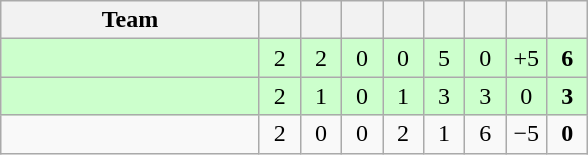<table class="wikitable" style="text-align:center;">
<tr>
<th width="165">Team</th>
<th width="20"></th>
<th width="20"></th>
<th width="20"></th>
<th width="20"></th>
<th width="20"></th>
<th width="20"></th>
<th width="20"></th>
<th width="20"></th>
</tr>
<tr bgcolor="#ccffcc">
<td style="text-align:left;"></td>
<td>2</td>
<td>2</td>
<td>0</td>
<td>0</td>
<td>5</td>
<td>0</td>
<td>+5</td>
<td><strong>6</strong></td>
</tr>
<tr bgcolor="#ccffcc">
<td style="text-align:left;"></td>
<td>2</td>
<td>1</td>
<td>0</td>
<td>1</td>
<td>3</td>
<td>3</td>
<td>0</td>
<td><strong>3</strong></td>
</tr>
<tr>
<td style="text-align:left;"></td>
<td>2</td>
<td>0</td>
<td>0</td>
<td>2</td>
<td>1</td>
<td>6</td>
<td>−5</td>
<td><strong>0</strong></td>
</tr>
</table>
